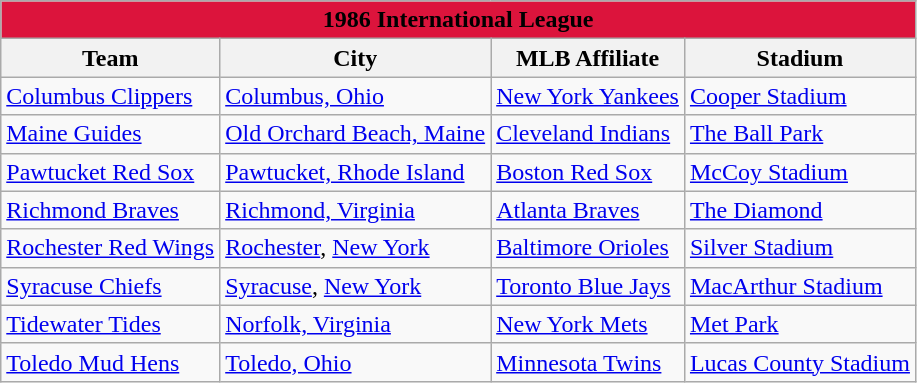<table class="wikitable" style="width:auto">
<tr>
<td bgcolor="#DC143C" align="center" colspan="7"><strong><span>1986 International League</span></strong></td>
</tr>
<tr>
<th>Team</th>
<th>City</th>
<th>MLB Affiliate</th>
<th>Stadium</th>
</tr>
<tr>
<td><a href='#'>Columbus Clippers</a></td>
<td><a href='#'>Columbus, Ohio</a></td>
<td><a href='#'>New York Yankees</a></td>
<td><a href='#'>Cooper Stadium</a></td>
</tr>
<tr>
<td><a href='#'>Maine Guides</a></td>
<td><a href='#'>Old Orchard Beach, Maine</a></td>
<td><a href='#'>Cleveland Indians</a></td>
<td><a href='#'>The Ball Park</a></td>
</tr>
<tr>
<td><a href='#'>Pawtucket Red Sox</a></td>
<td><a href='#'>Pawtucket, Rhode Island</a></td>
<td><a href='#'>Boston Red Sox</a></td>
<td><a href='#'>McCoy Stadium</a></td>
</tr>
<tr>
<td><a href='#'>Richmond Braves</a></td>
<td><a href='#'>Richmond, Virginia</a></td>
<td><a href='#'>Atlanta Braves</a></td>
<td><a href='#'>The Diamond</a></td>
</tr>
<tr>
<td><a href='#'>Rochester Red Wings</a></td>
<td><a href='#'>Rochester</a>, <a href='#'>New York</a></td>
<td><a href='#'>Baltimore Orioles</a></td>
<td><a href='#'>Silver Stadium</a></td>
</tr>
<tr>
<td><a href='#'>Syracuse Chiefs</a></td>
<td><a href='#'>Syracuse</a>, <a href='#'>New York</a></td>
<td><a href='#'>Toronto Blue Jays</a></td>
<td><a href='#'>MacArthur Stadium</a></td>
</tr>
<tr>
<td><a href='#'>Tidewater Tides</a></td>
<td><a href='#'>Norfolk, Virginia</a></td>
<td><a href='#'>New York Mets</a></td>
<td><a href='#'>Met Park</a></td>
</tr>
<tr>
<td><a href='#'>Toledo Mud Hens</a></td>
<td><a href='#'>Toledo, Ohio</a></td>
<td><a href='#'>Minnesota Twins</a></td>
<td><a href='#'>Lucas County Stadium</a></td>
</tr>
</table>
